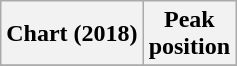<table class="wikitable sortable plainrowheaders" style="text-align:center">
<tr>
<th scope=col>Chart (2018)</th>
<th scope=col>Peak<br>position</th>
</tr>
<tr>
</tr>
</table>
